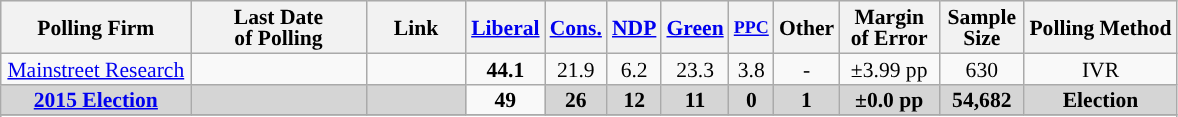<table class="wikitable sortable" style="text-align:center;font-size:90%;line-height:14px;">
<tr style="background:#e9e9e9;">
<th style="width:120px">Polling Firm</th>
<th style="width:110px">Last Date<br>of Polling</th>
<th style="width:60px" class="unsortable">Link</th>
<th style="background-color:"><strong><a href='#'>Liberal</a></strong></th>
<th style="background-color:"><strong><a href='#'>Cons.</a></strong></th>
<th style="background-color:"><strong><a href='#'>NDP</a></strong></th>
<th style="background-color:"><strong><a href='#'>Green</a></strong></th>
<th style="background-color:"><strong><small><a href='#'>PPC</a></small></strong></th>
<th style="background-color:"><strong>Other</strong></th>
<th style="width:60px;" class=unsortable>Margin<br>of Error</th>
<th style="width:50px;" class=unsortable>Sample<br>Size</th>
<th class=unsortable>Polling Method</th>
</tr>
<tr>
<td><a href='#'>Mainstreet Research</a></td>
<td></td>
<td></td>
<td><strong>44.1</strong></td>
<td>21.9</td>
<td>6.2</td>
<td>23.3</td>
<td>3.8</td>
<td>-</td>
<td>±3.99 pp</td>
<td>630</td>
<td>IVR</td>
</tr>
<tr>
<td style="background:#D5D5D5"><strong><a href='#'>2015 Election</a></strong></td>
<td style="background:#D5D5D5"><strong></strong></td>
<td style="background:#D5D5D5"></td>
<td><strong>49</strong></td>
<td style="background:#D5D5D5"><strong>26</strong></td>
<td style="background:#D5D5D5"><strong>12</strong></td>
<td style="background:#D5D5D5"><strong>11</strong></td>
<td style="background:#D5D5D5"><strong>0</strong></td>
<td style="background:#D5D5D5"><strong>1</strong></td>
<td style="background:#D5D5D5"><strong>±0.0 pp</strong></td>
<td style="background:#D5D5D5"><strong>54,682</strong></td>
<td style="background:#D5D5D5"><strong>Election</strong></td>
</tr>
<tr>
</tr>
<tr>
</tr>
</table>
